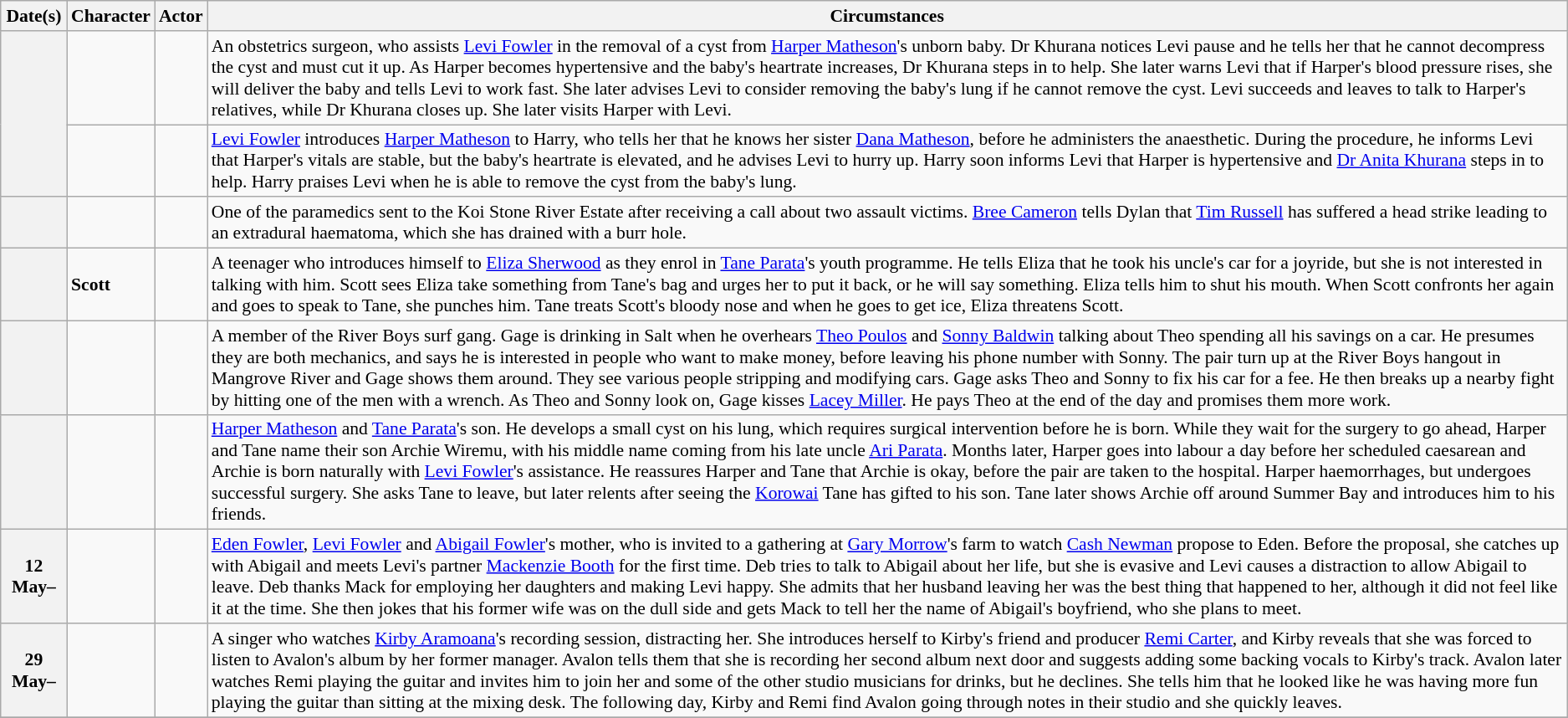<table class="wikitable plainrowheaders" style="font-size:90%">
<tr>
<th scope="col">Date(s)</th>
<th scope="col">Character</th>
<th scope="col">Actor</th>
<th scope="col">Circumstances</th>
</tr>
<tr>
<th scope="row" rowspan="2"></th>
<td></td>
<td></td>
<td>An obstetrics surgeon, who assists <a href='#'>Levi Fowler</a> in the removal of a cyst from <a href='#'>Harper Matheson</a>'s unborn baby. Dr Khurana notices Levi pause and he tells her that he cannot decompress the cyst and must cut it up. As Harper becomes hypertensive and the baby's heartrate increases, Dr Khurana steps in to help. She later warns Levi that if Harper's blood pressure rises, she will deliver the baby and tells Levi to work fast. She later advises Levi to consider removing the baby's lung if he cannot remove the cyst. Levi succeeds and leaves to talk to Harper's relatives, while Dr Khurana closes up. She later visits Harper with Levi.</td>
</tr>
<tr>
<td></td>
<td></td>
<td><a href='#'>Levi Fowler</a> introduces <a href='#'>Harper Matheson</a> to Harry, who tells her that he knows her sister <a href='#'>Dana Matheson</a>, before he administers the anaesthetic. During the procedure, he informs Levi that Harper's vitals are stable, but the baby's heartrate is elevated, and he advises Levi to hurry up. Harry soon informs Levi that Harper is hypertensive and <a href='#'>Dr Anita Khurana</a> steps in to help. Harry praises Levi when he is able to remove the cyst from the baby's lung.</td>
</tr>
<tr>
<th scope="row"></th>
<td></td>
<td></td>
<td>One of the paramedics sent to the Koi Stone River Estate after receiving a call about two assault victims. <a href='#'>Bree Cameron</a> tells Dylan that <a href='#'>Tim Russell</a> has suffered a head strike leading to an extradural haematoma, which she has drained with a burr hole.</td>
</tr>
<tr>
<th scope="row"></th>
<td><strong>Scott</strong></td>
<td></td>
<td>A teenager who introduces himself to <a href='#'>Eliza Sherwood</a> as they enrol in <a href='#'>Tane Parata</a>'s youth programme. He tells Eliza that he took his uncle's car for a joyride, but she is not interested in talking with him. Scott sees Eliza take something from Tane's bag and urges her to put it back, or he will say something. Eliza tells him to shut his mouth. When Scott confronts her again and goes to speak to Tane, she punches him. Tane treats Scott's bloody nose and when he goes to get ice, Eliza threatens Scott.</td>
</tr>
<tr>
<th scope="row"></th>
<td></td>
<td></td>
<td>A member of the River Boys surf gang. Gage is drinking in Salt when he overhears <a href='#'>Theo Poulos</a> and <a href='#'>Sonny Baldwin</a> talking about Theo spending all his savings on a car. He presumes they are both mechanics, and says he is interested in people who want to make money, before leaving his phone number with Sonny. The pair turn up at the River Boys hangout in Mangrove River and Gage shows them around. They see various people stripping and modifying cars. Gage asks Theo and Sonny to fix his car for a fee. He then breaks up a nearby fight by hitting one of the men with a wrench. As Theo and Sonny look on, Gage kisses <a href='#'>Lacey Miller</a>. He pays Theo at the end of the day and promises them more work.</td>
</tr>
<tr>
<th scope="row"></th>
<td></td>
<td></td>
<td><a href='#'>Harper Matheson</a> and <a href='#'>Tane Parata</a>'s son. He develops a small cyst on his lung, which requires surgical intervention before he is born. While they wait for the surgery to go ahead, Harper and Tane name their son Archie Wiremu, with his middle name coming from his late uncle <a href='#'>Ari Parata</a>. Months later, Harper goes into labour a day before her scheduled caesarean and Archie is born naturally with <a href='#'>Levi Fowler</a>'s assistance. He reassures Harper and Tane that Archie is okay, before the pair are taken to the hospital. Harper haemorrhages, but undergoes successful surgery. She asks Tane to leave, but later relents after seeing the <a href='#'>Korowai</a> Tane has gifted to his son. Tane later shows Archie off around Summer Bay and introduces him to his friends.</td>
</tr>
<tr>
<th scope="row">12 May–</th>
<td></td>
<td></td>
<td><a href='#'>Eden Fowler</a>, <a href='#'>Levi Fowler</a> and <a href='#'>Abigail Fowler</a>'s mother, who is invited to a gathering at <a href='#'>Gary Morrow</a>'s farm to watch <a href='#'>Cash Newman</a> propose to Eden. Before the proposal, she catches up with Abigail and meets Levi's partner <a href='#'>Mackenzie Booth</a> for the first time. Deb tries to talk to Abigail about her life, but she is evasive and Levi causes a distraction to allow Abigail to leave. Deb thanks Mack for employing her daughters and making Levi happy. She admits that her husband leaving her was the best thing that happened to her, although it did not feel like it at the time. She then jokes that his former wife was on the dull side and gets Mack to tell her the name of Abigail's boyfriend, who she plans to meet.</td>
</tr>
<tr>
<th scope="row">29 May–</th>
<td></td>
<td></td>
<td>A singer who watches <a href='#'>Kirby Aramoana</a>'s recording session, distracting her. She introduces herself to Kirby's friend and producer <a href='#'>Remi Carter</a>, and Kirby reveals that she was forced to listen to Avalon's album by her former manager. Avalon tells them that she is recording her second album next door and suggests adding some backing vocals to Kirby's track. Avalon later watches Remi playing the guitar and invites him to join her and some of the other studio musicians for drinks, but he declines. She tells him that he looked like he was having more fun playing the guitar than sitting at the mixing desk. The following day, Kirby and Remi find Avalon going through notes in their studio and she quickly leaves.</td>
</tr>
<tr>
</tr>
</table>
